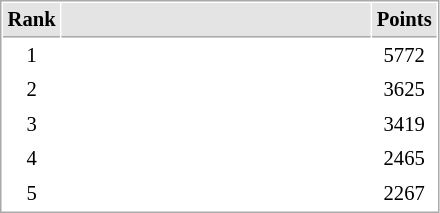<table cellspacing="1" cellpadding="3" style="border:1px solid #AAAAAA;font-size:86%">
<tr bgcolor="#E4E4E4">
<th style="border-bottom:1px solid #AAAAAA" width=10>Rank</th>
<th style="border-bottom:1px solid #AAAAAA" width=200></th>
<th style="border-bottom:1px solid #AAAAAA" width=20>Points</th>
</tr>
<tr>
<td style="text-align:center;">1</td>
<td></td>
<td align=center>5772</td>
</tr>
<tr>
<td style="text-align:center;">2</td>
<td></td>
<td align=center>3625</td>
</tr>
<tr>
<td style="text-align:center;">3</td>
<td></td>
<td align=center>3419</td>
</tr>
<tr>
<td style="text-align:center;">4</td>
<td></td>
<td align=center>2465</td>
</tr>
<tr>
<td style="text-align:center;">5</td>
<td></td>
<td align=center>2267</td>
</tr>
</table>
